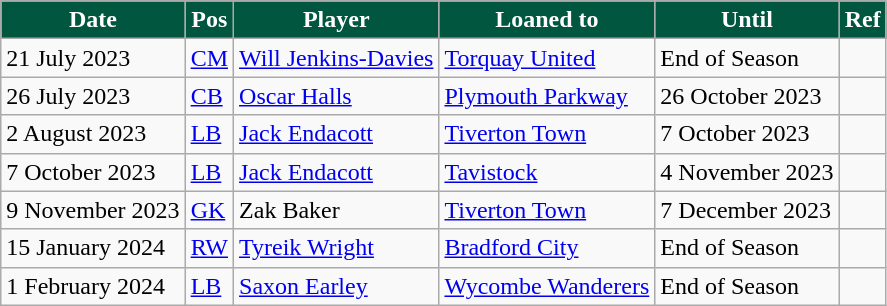<table class="wikitable plainrowheaders sortable">
<tr>
<th style="background:#00563F;color:#FFFFFF;">Date</th>
<th style="background:#00563F;color:#FFFFFF;">Pos</th>
<th style="background:#00563F;color:#FFFFFF;">Player</th>
<th style="background:#00563F;color:#FFFFFF;">Loaned to</th>
<th style="background:#00563F;color:#FFFFFF;">Until</th>
<th style="background:#00563F;color:#FFFFFF;">Ref</th>
</tr>
<tr>
<td>21 July 2023</td>
<td><a href='#'>CM</a></td>
<td> <a href='#'>Will Jenkins-Davies</a></td>
<td> <a href='#'>Torquay United</a></td>
<td>End of Season</td>
<td></td>
</tr>
<tr>
<td>26 July 2023</td>
<td><a href='#'>CB</a></td>
<td> <a href='#'>Oscar Halls</a></td>
<td> <a href='#'>Plymouth Parkway</a></td>
<td>26 October 2023</td>
<td></td>
</tr>
<tr>
<td>2 August 2023</td>
<td><a href='#'>LB</a></td>
<td> <a href='#'>Jack Endacott</a></td>
<td> <a href='#'>Tiverton Town</a></td>
<td>7 October 2023</td>
<td></td>
</tr>
<tr>
<td>7 October 2023</td>
<td><a href='#'>LB</a></td>
<td> <a href='#'>Jack Endacott</a></td>
<td> <a href='#'>Tavistock</a></td>
<td>4 November 2023</td>
<td></td>
</tr>
<tr>
<td>9 November 2023</td>
<td><a href='#'>GK</a></td>
<td> Zak Baker</td>
<td> <a href='#'>Tiverton Town</a></td>
<td>7 December 2023</td>
<td></td>
</tr>
<tr>
<td>15 January 2024</td>
<td><a href='#'>RW</a></td>
<td> <a href='#'>Tyreik Wright</a></td>
<td> <a href='#'>Bradford City</a></td>
<td>End of Season</td>
<td></td>
</tr>
<tr>
<td>1 February 2024</td>
<td><a href='#'>LB</a></td>
<td> <a href='#'>Saxon Earley</a></td>
<td> <a href='#'>Wycombe Wanderers</a></td>
<td>End of Season</td>
<td></td>
</tr>
</table>
